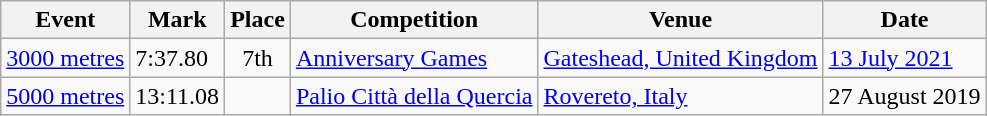<table class="wikitable">
<tr>
<th>Event</th>
<th>Mark</th>
<th>Place</th>
<th>Competition</th>
<th>Venue</th>
<th>Date</th>
</tr>
<tr>
<td><a href='#'>3000 metres</a></td>
<td>7:37.80</td>
<td align=center>7th</td>
<td><a href='#'>Anniversary Games</a></td>
<td><a href='#'>Gateshead, United Kingdom</a></td>
<td><a href='#'>13 July 2021</a></td>
</tr>
<tr>
<td><a href='#'>5000 metres</a></td>
<td>13:11.08 </td>
<td align=center></td>
<td><a href='#'>Palio Città della Quercia</a></td>
<td><a href='#'>Rovereto, Italy</a></td>
<td>27 August 2019</td>
</tr>
</table>
